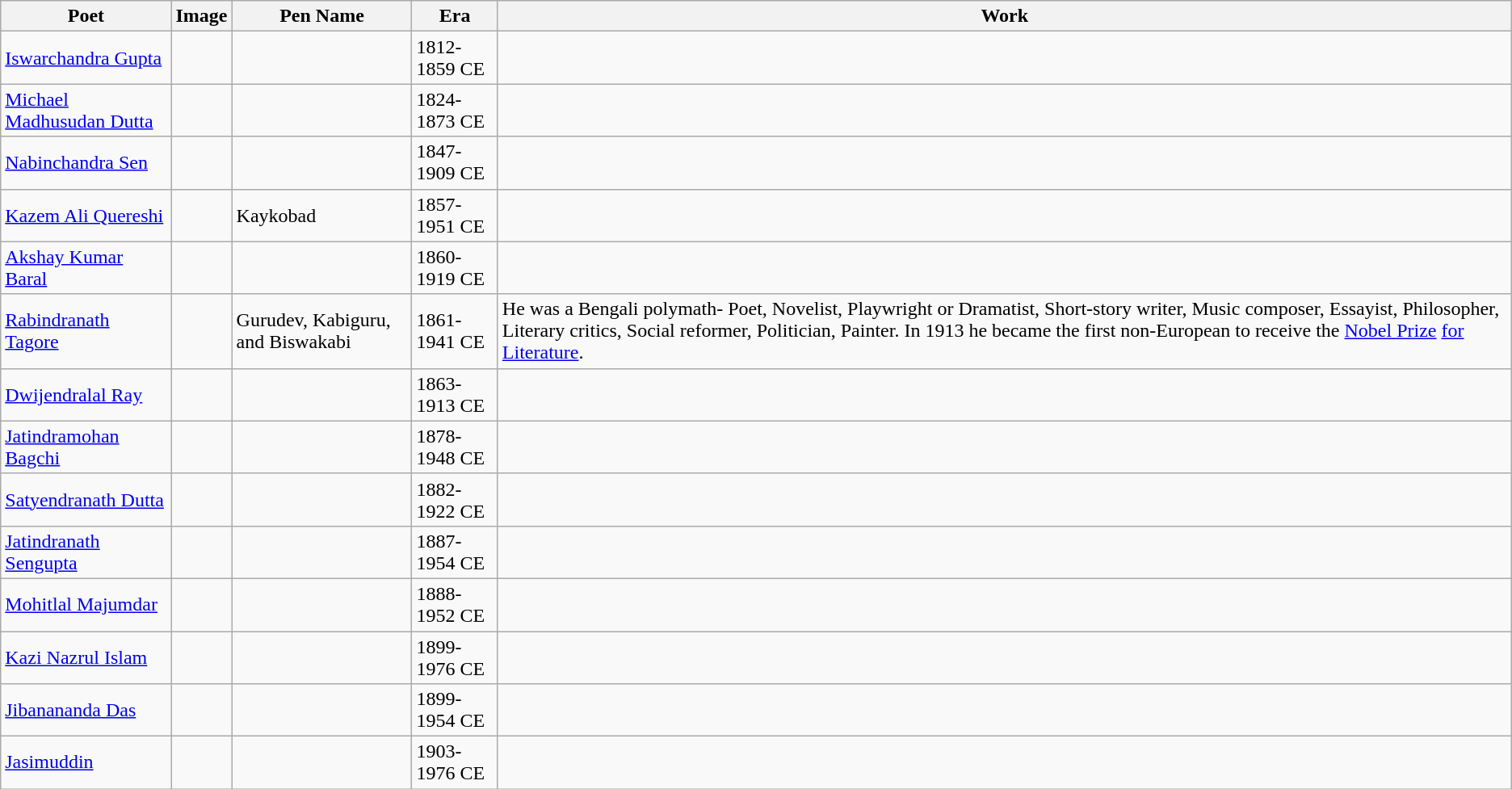<table class="wikitable">
<tr>
<th>Poet</th>
<th>Image</th>
<th>Pen Name</th>
<th>Era</th>
<th>Work</th>
</tr>
<tr>
<td><a href='#'>Iswarchandra Gupta</a></td>
<td></td>
<td></td>
<td>1812-1859 CE</td>
<td></td>
</tr>
<tr>
<td><a href='#'>Michael Madhusudan Dutta</a></td>
<td></td>
<td></td>
<td>1824-1873 CE</td>
<td></td>
</tr>
<tr>
<td><a href='#'>Nabinchandra Sen</a></td>
<td></td>
<td></td>
<td>1847-1909 CE</td>
<td></td>
</tr>
<tr>
<td><a href='#'>Kazem Ali Quereshi</a></td>
<td></td>
<td>Kaykobad</td>
<td>1857-1951 CE</td>
<td></td>
</tr>
<tr>
<td><a href='#'>Akshay Kumar Baral</a></td>
<td></td>
<td></td>
<td>1860-1919 CE</td>
<td></td>
</tr>
<tr>
<td><a href='#'>Rabindranath Tagore</a></td>
<td></td>
<td>Gurudev, Kabiguru, and Biswakabi</td>
<td>1861-1941 CE</td>
<td>He was a Bengali polymath- Poet, Novelist, Playwright or Dramatist, Short-story writer, Music composer, Essayist, Philosopher, Literary critics, Social reformer, Politician, Painter. In 1913 he became the first non-European to receive the <a href='#'>Nobel Prize</a> <a href='#'>for Literature</a>.</td>
</tr>
<tr>
<td><a href='#'>Dwijendralal Ray</a></td>
<td></td>
<td></td>
<td>1863-1913 CE</td>
<td></td>
</tr>
<tr>
<td><a href='#'>Jatindramohan Bagchi</a></td>
<td></td>
<td></td>
<td>1878-1948 CE</td>
<td></td>
</tr>
<tr>
<td><a href='#'>Satyendranath Dutta</a></td>
<td></td>
<td></td>
<td>1882-1922 CE</td>
<td></td>
</tr>
<tr>
<td><a href='#'>Jatindranath Sengupta</a></td>
<td></td>
<td></td>
<td>1887-1954 CE</td>
<td></td>
</tr>
<tr>
<td><a href='#'>Mohitlal Majumdar</a></td>
<td></td>
<td></td>
<td>1888-1952 CE</td>
<td></td>
</tr>
<tr>
<td><a href='#'>Kazi Nazrul Islam</a></td>
<td></td>
<td></td>
<td>1899-1976 CE</td>
<td></td>
</tr>
<tr>
<td><a href='#'>Jibanananda Das</a></td>
<td></td>
<td></td>
<td>1899-1954 CE</td>
<td></td>
</tr>
<tr>
<td><a href='#'>Jasimuddin</a></td>
<td></td>
<td></td>
<td>1903-1976 CE</td>
<td></td>
</tr>
</table>
